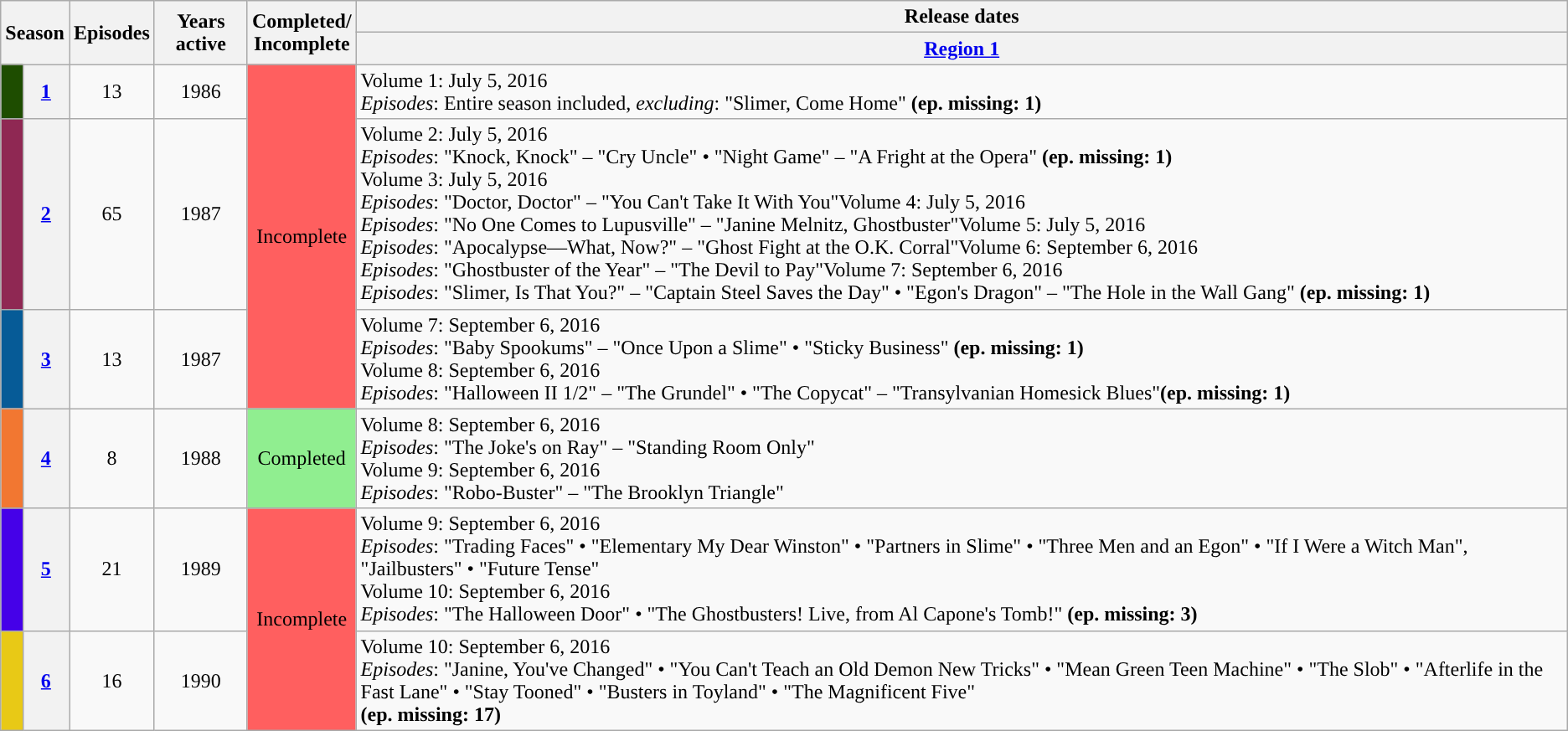<table class="wikitable">
<tr>
<th colspan=2 rowspan=2>Season</th>
<th rowspan=2>Episodes</th>
<th rowspan=2>Years active</th>
<th rowspan=2>Completed/<br>Incomplete</th>
<th>Release dates</th>
</tr>
<tr>
<th><a href='#'>Region 1</a></th>
</tr>
<tr>
<th style="background:#1E4D00"></th>
<th><strong><a href='#'>1</a></strong></th>
<td style="text-align: center">13</td>
<td style="text-align: center">1986</td>
<td rowspan=3 style="background:#ff5f5f; text-align: center">Incomplete</td>
<td>Volume 1: July 5, 2016<br><em>Episodes</em>: Entire season included, <em>excluding</em>: "Slimer, Come Home" <strong>(ep. missing: 1)</strong></td>
</tr>
<tr>
<th style="background:#8F2853"></th>
<th><strong><a href='#'>2</a></strong></th>
<td style="text-align: center">65</td>
<td style="text-align: center">1987</td>
<td>Volume 2: July 5, 2016<br><em>Episodes</em>: "Knock, Knock" – "Cry Uncle" • "Night Game" – "A Fright at the Opera" <strong>(ep. missing: 1)</strong><br>Volume 3: July 5, 2016<br><em>Episodes</em>: "Doctor, Doctor" – "You Can't Take It With You"Volume 4: July 5, 2016<br><em>Episodes</em>: "No One Comes to Lupusville" – "Janine Melnitz, Ghostbuster"Volume 5: July 5, 2016<br><em>Episodes</em>: "Apocalypse—What, Now?" – "Ghost Fight at the O.K. Corral"Volume 6: September 6, 2016<br><em>Episodes</em>: "Ghostbuster of the Year" – "The Devil to Pay"Volume 7: September 6, 2016<br><em>Episodes</em>: "Slimer, Is That You?" – "Captain Steel Saves the Day" • "Egon's Dragon" – "The Hole in the Wall Gang" <strong>(ep. missing: 1)</strong></td>
</tr>
<tr>
<th style="background:#065B97"></th>
<th><strong><a href='#'>3</a></strong></th>
<td style="text-align: center">13</td>
<td style="text-align: center">1987</td>
<td>Volume 7: September 6, 2016<br><em>Episodes</em>: "Baby Spookums" – "Once Upon a Slime" • "Sticky Business" <strong>(ep. missing: 1)</strong><br>Volume 8: September 6, 2016<br><em>Episodes</em>: "Halloween II 1/2" – "The Grundel" • "The Copycat" – "Transylvanian Homesick Blues"<strong>(ep. missing: 1)</strong></td>
</tr>
<tr>
<th style="background:#F27731"></th>
<th><strong><a href='#'>4</a></strong></th>
<td style="text-align: center">8</td>
<td style="text-align: center">1988</td>
<td style="background:lightgreen; text-align: center">Completed</td>
<td>Volume 8: September 6, 2016<br><em>Episodes</em>: "The Joke's on Ray" – "Standing Room Only"<br>Volume 9: September 6, 2016<br><em>Episodes</em>: "Robo-Buster" – "The Brooklyn Triangle"</td>
</tr>
<tr>
<th style="background:#4501E8"></th>
<th><strong><a href='#'>5</a></strong></th>
<td style="text-align: center">21</td>
<td style="text-align: center">1989</td>
<td rowspan=2 style="background:#ff5f5f; text-align: center">Incomplete</td>
<td>Volume 9: September 6, 2016<br><em>Episodes</em>: "Trading Faces" • "Elementary My Dear Winston" • "Partners in Slime" • "Three Men and an Egon" • "If I Were a Witch Man", "Jailbusters" • "Future Tense"<br>Volume 10: September 6, 2016<br><em>Episodes</em>: "The Halloween Door" • "The Ghostbusters! Live, from Al Capone's Tomb!" <strong>(ep. missing: 3)</strong></td>
</tr>
<tr>
<th style="background:#E8C916"></th>
<th><strong><a href='#'>6</a></strong></th>
<td style="text-align: center">16</td>
<td style="text-align: center">1990</td>
<td>Volume 10: September 6, 2016<br><em>Episodes</em>: "Janine, You've Changed" • "You Can't Teach an Old Demon New Tricks" • "Mean Green Teen Machine" • "The Slob" • "Afterlife in the Fast Lane" • "Stay Tooned" • "Busters in Toyland" • "The Magnificent Five"<br> <strong>(ep. missing: 17)</strong></td>
</tr>
</table>
